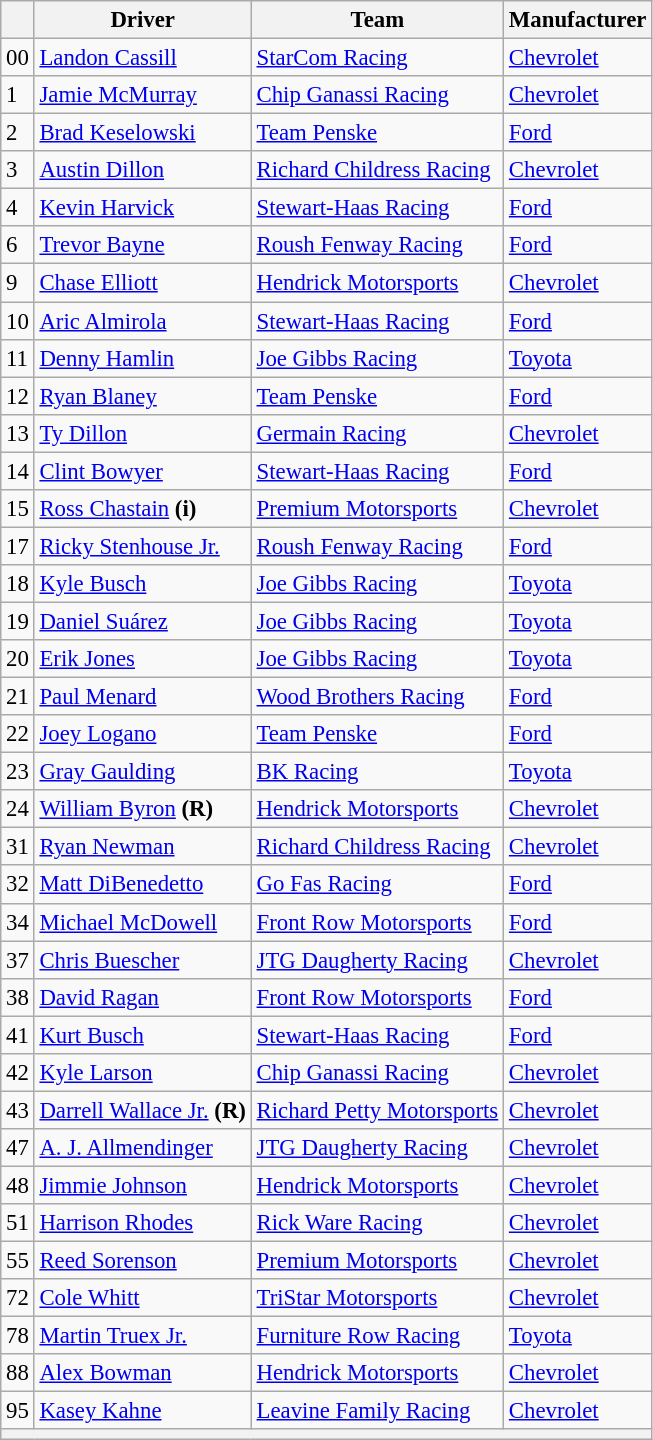<table class="wikitable" style="font-size:95%">
<tr>
<th></th>
<th>Driver</th>
<th>Team</th>
<th>Manufacturer</th>
</tr>
<tr>
<td>00</td>
<td><a href='#'>Landon Cassill</a></td>
<td><a href='#'>StarCom Racing</a></td>
<td><a href='#'>Chevrolet</a></td>
</tr>
<tr>
<td>1</td>
<td><a href='#'>Jamie McMurray</a></td>
<td><a href='#'>Chip Ganassi Racing</a></td>
<td><a href='#'>Chevrolet</a></td>
</tr>
<tr>
<td>2</td>
<td><a href='#'>Brad Keselowski</a></td>
<td><a href='#'>Team Penske</a></td>
<td><a href='#'>Ford</a></td>
</tr>
<tr>
<td>3</td>
<td><a href='#'>Austin Dillon</a></td>
<td><a href='#'>Richard Childress Racing</a></td>
<td><a href='#'>Chevrolet</a></td>
</tr>
<tr>
<td>4</td>
<td><a href='#'>Kevin Harvick</a></td>
<td><a href='#'>Stewart-Haas Racing</a></td>
<td><a href='#'>Ford</a></td>
</tr>
<tr>
<td>6</td>
<td><a href='#'>Trevor Bayne</a></td>
<td><a href='#'>Roush Fenway Racing</a></td>
<td><a href='#'>Ford</a></td>
</tr>
<tr>
<td>9</td>
<td><a href='#'>Chase Elliott</a></td>
<td><a href='#'>Hendrick Motorsports</a></td>
<td><a href='#'>Chevrolet</a></td>
</tr>
<tr>
<td>10</td>
<td><a href='#'>Aric Almirola</a></td>
<td><a href='#'>Stewart-Haas Racing</a></td>
<td><a href='#'>Ford</a></td>
</tr>
<tr>
<td>11</td>
<td><a href='#'>Denny Hamlin</a></td>
<td><a href='#'>Joe Gibbs Racing</a></td>
<td><a href='#'>Toyota</a></td>
</tr>
<tr>
<td>12</td>
<td><a href='#'>Ryan Blaney</a></td>
<td><a href='#'>Team Penske</a></td>
<td><a href='#'>Ford</a></td>
</tr>
<tr>
<td>13</td>
<td><a href='#'>Ty Dillon</a></td>
<td><a href='#'>Germain Racing</a></td>
<td><a href='#'>Chevrolet</a></td>
</tr>
<tr>
<td>14</td>
<td><a href='#'>Clint Bowyer</a></td>
<td><a href='#'>Stewart-Haas Racing</a></td>
<td><a href='#'>Ford</a></td>
</tr>
<tr>
<td>15</td>
<td><a href='#'>Ross Chastain</a> <strong>(i)</strong></td>
<td><a href='#'>Premium Motorsports</a></td>
<td><a href='#'>Chevrolet</a></td>
</tr>
<tr>
<td>17</td>
<td><a href='#'>Ricky Stenhouse Jr.</a></td>
<td><a href='#'>Roush Fenway Racing</a></td>
<td><a href='#'>Ford</a></td>
</tr>
<tr>
<td>18</td>
<td><a href='#'>Kyle Busch</a></td>
<td><a href='#'>Joe Gibbs Racing</a></td>
<td><a href='#'>Toyota</a></td>
</tr>
<tr>
<td>19</td>
<td><a href='#'>Daniel Suárez</a></td>
<td><a href='#'>Joe Gibbs Racing</a></td>
<td><a href='#'>Toyota</a></td>
</tr>
<tr>
<td>20</td>
<td><a href='#'>Erik Jones</a></td>
<td><a href='#'>Joe Gibbs Racing</a></td>
<td><a href='#'>Toyota</a></td>
</tr>
<tr>
<td>21</td>
<td><a href='#'>Paul Menard</a></td>
<td><a href='#'>Wood Brothers Racing</a></td>
<td><a href='#'>Ford</a></td>
</tr>
<tr>
<td>22</td>
<td><a href='#'>Joey Logano</a></td>
<td><a href='#'>Team Penske</a></td>
<td><a href='#'>Ford</a></td>
</tr>
<tr>
<td>23</td>
<td><a href='#'>Gray Gaulding</a></td>
<td><a href='#'>BK Racing</a></td>
<td><a href='#'>Toyota</a></td>
</tr>
<tr>
<td>24</td>
<td><a href='#'>William Byron</a> <strong>(R)</strong></td>
<td><a href='#'>Hendrick Motorsports</a></td>
<td><a href='#'>Chevrolet</a></td>
</tr>
<tr>
<td>31</td>
<td><a href='#'>Ryan Newman</a></td>
<td><a href='#'>Richard Childress Racing</a></td>
<td><a href='#'>Chevrolet</a></td>
</tr>
<tr>
<td>32</td>
<td><a href='#'>Matt DiBenedetto</a></td>
<td><a href='#'>Go Fas Racing</a></td>
<td><a href='#'>Ford</a></td>
</tr>
<tr>
<td>34</td>
<td><a href='#'>Michael McDowell</a></td>
<td><a href='#'>Front Row Motorsports</a></td>
<td><a href='#'>Ford</a></td>
</tr>
<tr>
<td>37</td>
<td><a href='#'>Chris Buescher</a></td>
<td><a href='#'>JTG Daugherty Racing</a></td>
<td><a href='#'>Chevrolet</a></td>
</tr>
<tr>
<td>38</td>
<td><a href='#'>David Ragan</a></td>
<td><a href='#'>Front Row Motorsports</a></td>
<td><a href='#'>Ford</a></td>
</tr>
<tr>
<td>41</td>
<td><a href='#'>Kurt Busch</a></td>
<td><a href='#'>Stewart-Haas Racing</a></td>
<td><a href='#'>Ford</a></td>
</tr>
<tr>
<td>42</td>
<td><a href='#'>Kyle Larson</a></td>
<td><a href='#'>Chip Ganassi Racing</a></td>
<td><a href='#'>Chevrolet</a></td>
</tr>
<tr>
<td>43</td>
<td><a href='#'>Darrell Wallace Jr.</a> <strong>(R)</strong></td>
<td><a href='#'>Richard Petty Motorsports</a></td>
<td><a href='#'>Chevrolet</a></td>
</tr>
<tr>
<td>47</td>
<td><a href='#'>A. J. Allmendinger</a></td>
<td><a href='#'>JTG Daugherty Racing</a></td>
<td><a href='#'>Chevrolet</a></td>
</tr>
<tr>
<td>48</td>
<td><a href='#'>Jimmie Johnson</a></td>
<td><a href='#'>Hendrick Motorsports</a></td>
<td><a href='#'>Chevrolet</a></td>
</tr>
<tr>
<td>51</td>
<td><a href='#'>Harrison Rhodes</a></td>
<td><a href='#'>Rick Ware Racing</a></td>
<td><a href='#'>Chevrolet</a></td>
</tr>
<tr>
<td>55</td>
<td><a href='#'>Reed Sorenson</a></td>
<td><a href='#'>Premium Motorsports</a></td>
<td><a href='#'>Chevrolet</a></td>
</tr>
<tr>
<td>72</td>
<td><a href='#'>Cole Whitt</a></td>
<td><a href='#'>TriStar Motorsports</a></td>
<td><a href='#'>Chevrolet</a></td>
</tr>
<tr>
<td>78</td>
<td><a href='#'>Martin Truex Jr.</a></td>
<td><a href='#'>Furniture Row Racing</a></td>
<td><a href='#'>Toyota</a></td>
</tr>
<tr>
<td>88</td>
<td><a href='#'>Alex Bowman</a></td>
<td><a href='#'>Hendrick Motorsports</a></td>
<td><a href='#'>Chevrolet</a></td>
</tr>
<tr>
<td>95</td>
<td><a href='#'>Kasey Kahne</a></td>
<td><a href='#'>Leavine Family Racing</a></td>
<td><a href='#'>Chevrolet</a></td>
</tr>
<tr>
<th colspan="4"></th>
</tr>
</table>
